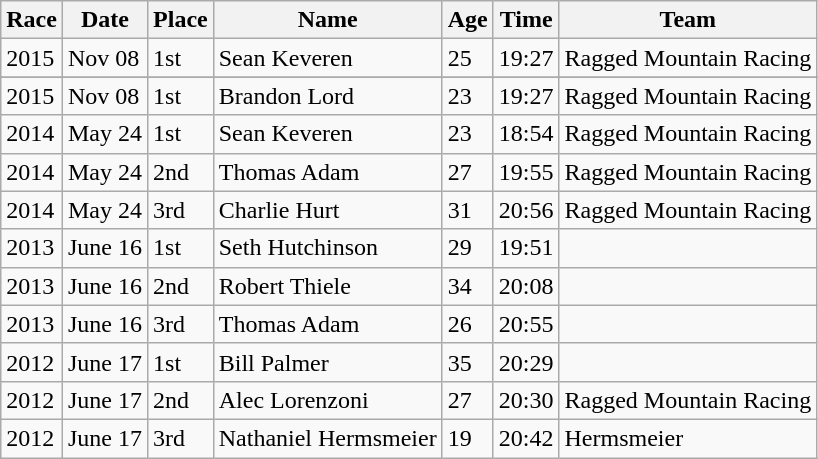<table class="wikitable sortable">
<tr>
<th>Race</th>
<th>Date</th>
<th>Place</th>
<th>Name</th>
<th>Age</th>
<th>Time</th>
<th>Team</th>
</tr>
<tr>
<td>2015</td>
<td>Nov 08</td>
<td>1st</td>
<td>Sean Keveren</td>
<td>25</td>
<td>19:27</td>
<td>Ragged Mountain Racing</td>
</tr>
<tr>
</tr>
<tr>
<td>2015</td>
<td>Nov 08</td>
<td>1st</td>
<td>Brandon Lord</td>
<td>23</td>
<td>19:27</td>
<td>Ragged Mountain Racing</td>
</tr>
<tr>
<td>2014</td>
<td>May 24</td>
<td>1st</td>
<td>Sean Keveren</td>
<td>23</td>
<td>18:54</td>
<td>Ragged Mountain Racing</td>
</tr>
<tr>
<td>2014</td>
<td>May 24</td>
<td>2nd</td>
<td>Thomas Adam</td>
<td>27</td>
<td>19:55</td>
<td>Ragged Mountain Racing</td>
</tr>
<tr>
<td>2014</td>
<td>May 24</td>
<td>3rd</td>
<td>Charlie Hurt</td>
<td>31</td>
<td>20:56</td>
<td>Ragged Mountain Racing</td>
</tr>
<tr>
<td>2013</td>
<td>June 16</td>
<td>1st</td>
<td>Seth Hutchinson</td>
<td>29</td>
<td>19:51</td>
<td></td>
</tr>
<tr>
<td>2013</td>
<td>June 16</td>
<td>2nd</td>
<td>Robert Thiele</td>
<td>34</td>
<td>20:08</td>
<td></td>
</tr>
<tr>
<td>2013</td>
<td>June 16</td>
<td>3rd</td>
<td>Thomas Adam</td>
<td>26</td>
<td>20:55</td>
<td></td>
</tr>
<tr>
<td>2012</td>
<td>June 17</td>
<td>1st</td>
<td>Bill Palmer</td>
<td>35</td>
<td>20:29</td>
<td></td>
</tr>
<tr>
<td>2012</td>
<td>June 17</td>
<td>2nd</td>
<td>Alec Lorenzoni</td>
<td>27</td>
<td>20:30</td>
<td>Ragged Mountain Racing</td>
</tr>
<tr>
<td>2012</td>
<td>June 17</td>
<td>3rd</td>
<td>Nathaniel Hermsmeier</td>
<td>19</td>
<td>20:42</td>
<td>Hermsmeier</td>
</tr>
</table>
